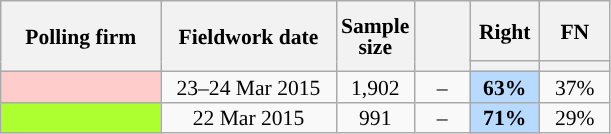<table class="wikitable sortable" style="text-align:center;font-size:90%;line-height:14px;">
<tr style="height:40px;">
<th style="width:100px;" rowspan="2">Polling firm</th>
<th style="width:110px;" rowspan="2">Fieldwork date</th>
<th style="width:35px;" rowspan="2">Sample<br>size</th>
<th style="width:30px;" rowspan="2"></th>
<th class="unsortable" style="width:40px;">Right</th>
<th class="unsortable" style="width:40px;">FN</th>
</tr>
<tr>
<th style="background:"></th>
<th style="background:"></th>
</tr>
<tr>
<td style="background:#FFCCCC;"></td>
<td data-sort-value="2015-03-24">23–24 Mar 2015</td>
<td>1,902</td>
<td>–</td>
<td style="background:#B9DAFF;"><strong>63%</strong></td>
<td>37%</td>
</tr>
<tr>
<td style="background:GreenYellow;"></td>
<td data-sort-value="2015-03-22">22 Mar 2015</td>
<td>991</td>
<td>–</td>
<td style="background:#B9DAFF;"><strong>71%</strong></td>
<td>29%</td>
</tr>
</table>
